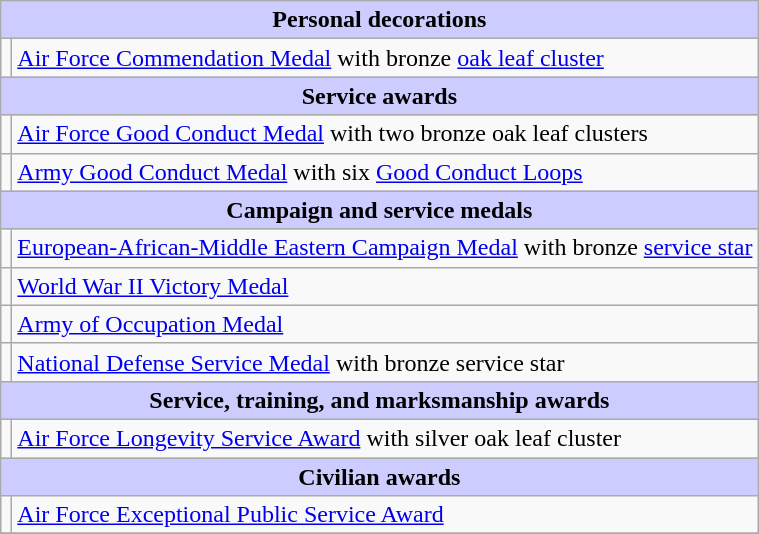<table class="wikitable">
<tr style="background:#ccf; text-align:center;">
<td colspan=2><strong>Personal decorations</strong></td>
</tr>
<tr>
<td></td>
<td><a href='#'>Air Force Commendation Medal</a> with bronze <a href='#'>oak leaf cluster</a></td>
</tr>
<tr style="background:#ccf; text-align:center;">
<td colspan=2><strong>Service awards</strong></td>
</tr>
<tr>
<td></td>
<td><a href='#'>Air Force Good Conduct Medal</a> with two bronze oak leaf clusters</td>
</tr>
<tr>
<td></td>
<td><a href='#'>Army Good Conduct Medal</a> with six <a href='#'>Good Conduct Loops</a></td>
</tr>
<tr style="background:#ccf; text-align:center;">
<td colspan=2><strong>Campaign and service medals</strong></td>
</tr>
<tr>
<td></td>
<td><a href='#'>European-African-Middle Eastern Campaign Medal</a> with bronze <a href='#'>service star</a></td>
</tr>
<tr>
<td></td>
<td><a href='#'>World War II Victory Medal</a></td>
</tr>
<tr>
<td></td>
<td><a href='#'>Army of Occupation Medal</a></td>
</tr>
<tr>
<td></td>
<td><a href='#'>National Defense Service Medal</a> with bronze service star</td>
</tr>
<tr style="background:#ccf; text-align:center;">
<td colspan=2><strong>Service, training, and marksmanship awards</strong></td>
</tr>
<tr>
<td></td>
<td><a href='#'>Air Force Longevity Service Award</a> with silver oak leaf cluster</td>
</tr>
<tr style="background:#ccf; text-align:center;">
<td colspan=2><strong>Civilian awards</strong></td>
</tr>
<tr>
<td></td>
<td><a href='#'>Air Force Exceptional Public Service Award</a></td>
</tr>
<tr>
</tr>
</table>
